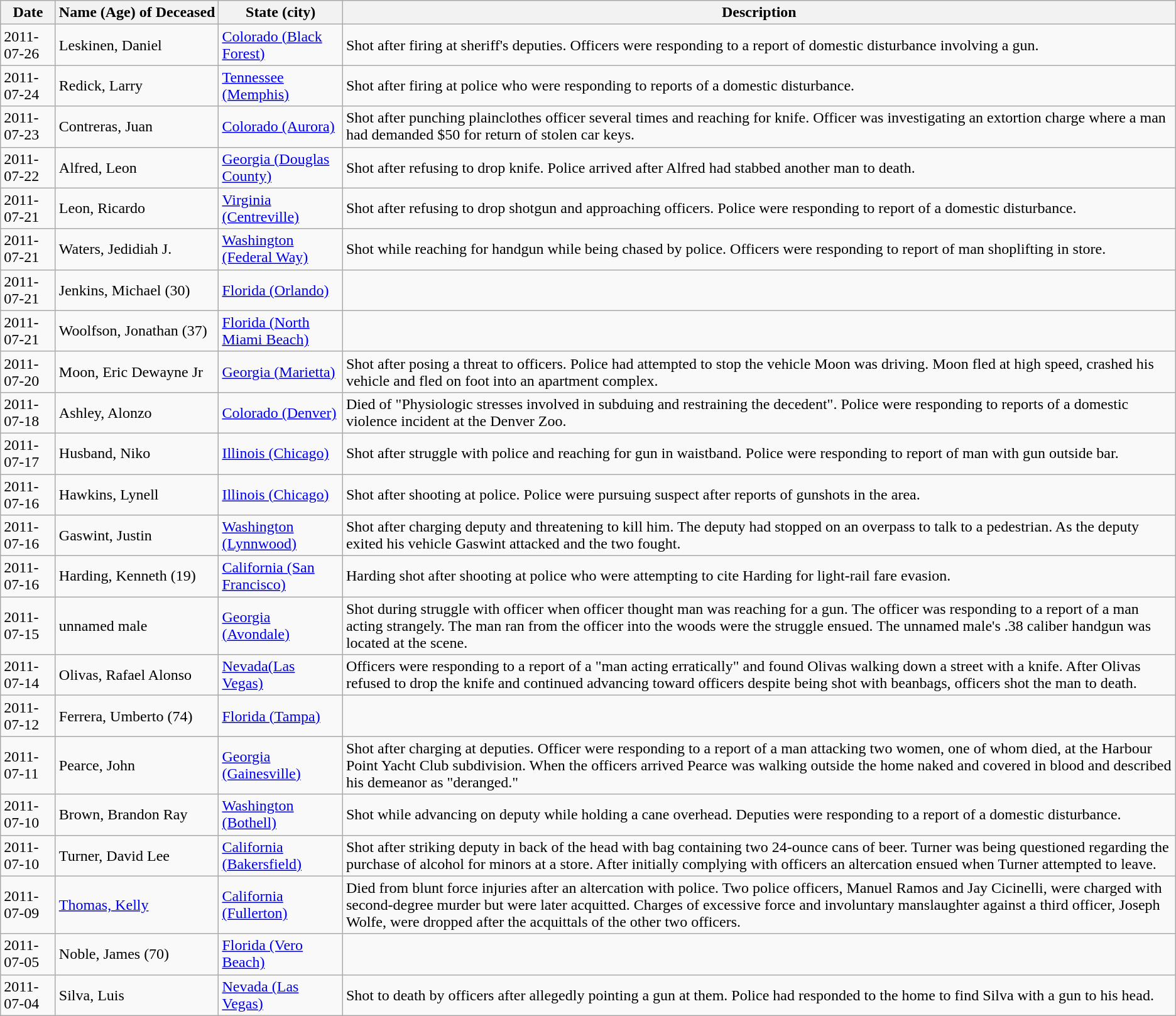<table class="wikitable sortable" id="killed">
<tr>
<th>Date</th>
<th nowrap>Name (Age) of Deceased</th>
<th>State (city)</th>
<th>Description</th>
</tr>
<tr>
<td>2011-07-26</td>
<td>Leskinen, Daniel</td>
<td><a href='#'>Colorado (Black Forest)</a></td>
<td>Shot after firing at sheriff's deputies. Officers were responding to a report of domestic disturbance involving a gun.</td>
</tr>
<tr>
<td>2011-07-24</td>
<td>Redick, Larry</td>
<td><a href='#'>Tennessee (Memphis)</a></td>
<td>Shot after firing at police who were responding to reports of a domestic disturbance.</td>
</tr>
<tr>
<td>2011-07-23</td>
<td>Contreras, Juan</td>
<td><a href='#'>Colorado (Aurora)</a></td>
<td>Shot after punching plainclothes officer several times and reaching for knife.  Officer was investigating an extortion charge where a man had demanded $50 for return of stolen car keys.</td>
</tr>
<tr>
<td>2011-07-22</td>
<td>Alfred, Leon</td>
<td><a href='#'>Georgia (Douglas County)</a></td>
<td>Shot after refusing to drop knife.  Police arrived after Alfred had stabbed another man to death.</td>
</tr>
<tr>
<td>2011-07-21</td>
<td>Leon, Ricardo</td>
<td><a href='#'>Virginia (Centreville)</a></td>
<td>Shot after refusing to drop shotgun and approaching officers. Police were responding to report of a domestic disturbance.</td>
</tr>
<tr>
<td>2011-07-21</td>
<td>Waters, Jedidiah J.</td>
<td><a href='#'>Washington (Federal Way)</a></td>
<td>Shot while reaching for handgun while being chased by police.  Officers were responding to report of man shoplifting in store.</td>
</tr>
<tr>
<td>2011-07-21</td>
<td>Jenkins, Michael (30)</td>
<td><a href='#'>Florida (Orlando)</a></td>
<td></td>
</tr>
<tr>
<td>2011-07-21</td>
<td>Woolfson, Jonathan (37)</td>
<td><a href='#'>Florida (North Miami Beach)</a></td>
<td></td>
</tr>
<tr>
<td>2011-07-20</td>
<td>Moon, Eric Dewayne Jr</td>
<td><a href='#'>Georgia (Marietta)</a></td>
<td>Shot after posing a threat to officers.  Police had attempted to stop the vehicle Moon was driving.  Moon fled at high speed, crashed his vehicle and fled on foot into an apartment complex.</td>
</tr>
<tr>
<td>2011-07-18</td>
<td>Ashley, Alonzo</td>
<td><a href='#'>Colorado (Denver)</a></td>
<td>Died of "Physiologic stresses involved in subduing and restraining the decedent".  Police were responding to reports of a domestic violence incident at the Denver Zoo.</td>
</tr>
<tr>
<td>2011-07-17</td>
<td>Husband, Niko</td>
<td><a href='#'>Illinois (Chicago)</a></td>
<td>Shot after struggle with police and reaching for gun in waistband. Police were responding to report of man with gun outside bar.</td>
</tr>
<tr>
<td>2011-07-16</td>
<td>Hawkins, Lynell</td>
<td><a href='#'>Illinois (Chicago)</a></td>
<td>Shot after shooting at police. Police were pursuing suspect after reports of gunshots in the area.</td>
</tr>
<tr>
<td>2011-07-16</td>
<td>Gaswint, Justin</td>
<td><a href='#'>Washington (Lynnwood)</a></td>
<td>Shot after charging deputy and threatening to kill him.   The deputy had stopped on an overpass to talk to a pedestrian.  As the deputy exited his vehicle Gaswint attacked and the two fought.</td>
</tr>
<tr>
<td>2011-07-16</td>
<td>Harding, Kenneth (19)</td>
<td><a href='#'>California (San Francisco)</a></td>
<td>Harding shot after shooting at police who were attempting to cite Harding for light-rail fare evasion.<br></td>
</tr>
<tr>
<td>2011-07-15</td>
<td>unnamed male</td>
<td><a href='#'>Georgia (Avondale)</a></td>
<td>Shot during struggle with officer when officer thought man was reaching for a gun.  The officer was responding to a report of a man acting strangely.  The man ran from the officer into the woods were the struggle ensued. The unnamed male's .38 caliber handgun was located at the scene.</td>
</tr>
<tr>
<td>2011-07-14</td>
<td>Olivas, Rafael Alonso</td>
<td><a href='#'>Nevada(Las Vegas)</a></td>
<td>Officers were responding to a report of a "man acting erratically" and found Olivas walking down a street with a knife. After Olivas refused to drop the knife and continued advancing toward officers despite being shot with beanbags, officers shot the man to death.</td>
</tr>
<tr>
<td>2011-07-12</td>
<td>Ferrera, Umberto (74)</td>
<td><a href='#'>Florida (Tampa)</a></td>
<td></td>
</tr>
<tr>
<td>2011-07-11</td>
<td>Pearce, John</td>
<td><a href='#'>Georgia (Gainesville)</a></td>
<td>Shot after charging at deputies.  Officer were responding to a report of a man attacking two women, one of whom died, at the Harbour Point Yacht Club subdivision.  When the officers arrived Pearce was walking outside the home naked and covered in blood and described his demeanor as "deranged."</td>
</tr>
<tr>
<td>2011-07-10</td>
<td>Brown, Brandon Ray</td>
<td><a href='#'>Washington (Bothell)</a></td>
<td>Shot while advancing on deputy while holding a cane overhead.  Deputies were responding to a report of a domestic disturbance.</td>
</tr>
<tr>
<td>2011-07-10</td>
<td>Turner, David Lee</td>
<td><a href='#'>California (Bakersfield)</a></td>
<td>Shot after striking deputy in back of the head with bag containing two 24-ounce cans of beer.  Turner was being questioned regarding the purchase of alcohol for minors at a store.  After initially complying with officers an altercation ensued when Turner attempted to leave.</td>
</tr>
<tr>
<td>2011-07-09</td>
<td><a href='#'>Thomas, Kelly</a></td>
<td><a href='#'>California (Fullerton)</a></td>
<td>Died from blunt force injuries after an altercation with police. Two police officers, Manuel Ramos and Jay Cicinelli, were charged with second-degree murder but were later acquitted. Charges of excessive force and involuntary manslaughter against a third officer, Joseph Wolfe, were dropped after the acquittals of the other two officers.</td>
</tr>
<tr>
<td>2011-07-05</td>
<td>Noble, James (70)</td>
<td><a href='#'>Florida (Vero Beach)</a></td>
<td></td>
</tr>
<tr>
<td>2011-07-04</td>
<td>Silva, Luis</td>
<td><a href='#'>Nevada (Las Vegas)</a></td>
<td>Shot to death by officers after allegedly pointing a gun at them. Police had responded to the home to find Silva with a gun to his head.</td>
</tr>
</table>
